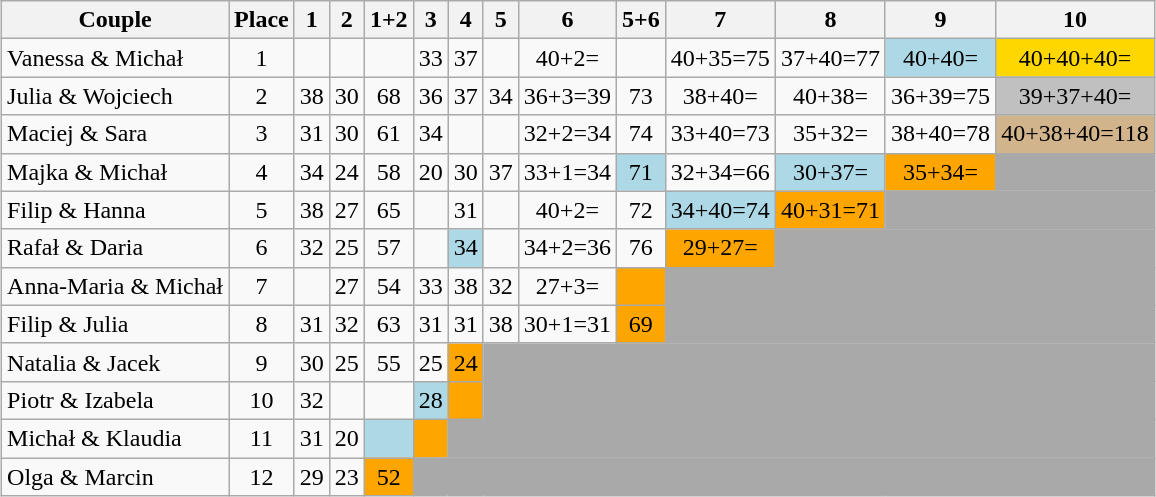<table class="wikitable plainrowheaders sortable" style="margin:auto; text-align:center;">
<tr>
<th>Couple</th>
<th>Place</th>
<th>1</th>
<th>2</th>
<th>1+2</th>
<th>3</th>
<th>4</th>
<th>5</th>
<th>6</th>
<th>5+6</th>
<th>7</th>
<th>8</th>
<th>9</th>
<th>10</th>
</tr>
<tr>
<td style="text-align:left;">Vanessa & Michał</td>
<td>1</td>
<td></td>
<td></td>
<td></td>
<td>33</td>
<td>37</td>
<td></td>
<td>40+2=</td>
<td></td>
<td>40+35=75</td>
<td>37+40=77</td>
<td bgcolor="lightblue">40+40=</td>
<td bgcolor="gold">40+40+40=</td>
</tr>
<tr>
<td style="text-align:left;">Julia & Wojciech</td>
<td>2</td>
<td>38</td>
<td>30</td>
<td>68</td>
<td>36</td>
<td>37</td>
<td>34</td>
<td>36+3=39</td>
<td>73</td>
<td> 38+40=</td>
<td>40+38=</td>
<td>36+39=75</td>
<td bgcolor="silver">39+37+40=</td>
</tr>
<tr>
<td style="text-align:left;">Maciej & Sara</td>
<td>3</td>
<td>31</td>
<td>30</td>
<td>61</td>
<td>34</td>
<td></td>
<td></td>
<td>32+2=34</td>
<td>74</td>
<td>33+40=73</td>
<td>35+32=</td>
<td>38+40=78</td>
<td bgcolor="tan">40+38+40=118</td>
</tr>
<tr>
<td style="text-align:left;">Majka & Michał</td>
<td>4</td>
<td>34</td>
<td>24</td>
<td>58</td>
<td>20</td>
<td>30</td>
<td>37</td>
<td>33+1=34</td>
<td bgcolor="lightblue">71</td>
<td>32+34=66</td>
<td bgcolor="lightblue">30+37=</td>
<td bgcolor="orange">35+34=</td>
<td colspan="1" bgcolor="darkgrey"></td>
</tr>
<tr>
<td style="text-align:left;">Filip & Hanna</td>
<td>5</td>
<td>38</td>
<td>27</td>
<td>65</td>
<td></td>
<td>31</td>
<td></td>
<td>40+2=</td>
<td>72</td>
<td bgcolor="lightblue">34+40=74</td>
<td bgcolor="orange">40+31=71</td>
<td colspan="2" bgcolor="darkgrey"></td>
</tr>
<tr>
<td style="text-align:left;">Rafał & Daria</td>
<td>6</td>
<td>32</td>
<td>25</td>
<td>57</td>
<td></td>
<td bgcolor="lightblue">34</td>
<td></td>
<td>34+2=36</td>
<td>76</td>
<td bgcolor="orange">29+27=</td>
<td colspan="3" bgcolor="darkgrey"></td>
</tr>
<tr>
<td style="text-align:left;">Anna-Maria & Michał</td>
<td>7</td>
<td></td>
<td>27</td>
<td>54</td>
<td>33</td>
<td>38</td>
<td>32</td>
<td>27+3=</td>
<td bgcolor="orange"></td>
<td colspan="10" bgcolor="darkgrey"></td>
</tr>
<tr>
<td style="text-align:left;">Filip & Julia</td>
<td>8</td>
<td>31</td>
<td>32</td>
<td>63</td>
<td>31</td>
<td>31</td>
<td>38</td>
<td>30+1=31</td>
<td bgcolor="orange">69</td>
<td colspan="10" bgcolor="darkgrey"></td>
</tr>
<tr>
<td style="text-align:left;">Natalia & Jacek</td>
<td>9</td>
<td>30</td>
<td>25</td>
<td>55</td>
<td>25</td>
<td bgcolor="orange">24</td>
<td colspan="9" bgcolor="darkgrey"></td>
</tr>
<tr>
<td style="text-align:left;">Piotr & Izabela</td>
<td>10</td>
<td>32</td>
<td></td>
<td></td>
<td bgcolor="lightblue">28</td>
<td bgcolor="orange"></td>
<td colspan="9" bgcolor="darkgrey"></td>
</tr>
<tr>
<td style="text-align:left;">Michał & Klaudia</td>
<td>11</td>
<td>31</td>
<td>20</td>
<td bgcolor="lightblue"></td>
<td bgcolor="orange"></td>
<td colspan="8" bgcolor="darkgrey"></td>
</tr>
<tr>
<td style="text-align:left;">Olga & Marcin</td>
<td>12</td>
<td>29</td>
<td>23</td>
<td bgcolor="orange">52</td>
<td colspan="9" bgcolor="darkgrey"></td>
</tr>
</table>
